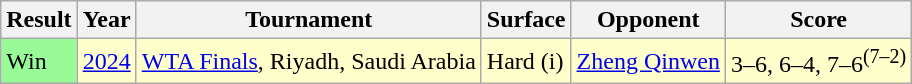<table class="wikitable">
<tr>
<th>Result</th>
<th>Year</th>
<th>Tournament</th>
<th>Surface</th>
<th>Opponent</th>
<th class=unsortable>Score</th>
</tr>
<tr style="background:#ffffcc;">
<td bgcolor=98fb98>Win</td>
<td><a href='#'>2024</a></td>
<td><a href='#'>WTA Finals</a>, Riyadh, Saudi Arabia</td>
<td>Hard (i)</td>
<td> <a href='#'>Zheng Qinwen</a></td>
<td>3–6, 6–4, 7–6<sup>(7–2)</sup></td>
</tr>
</table>
